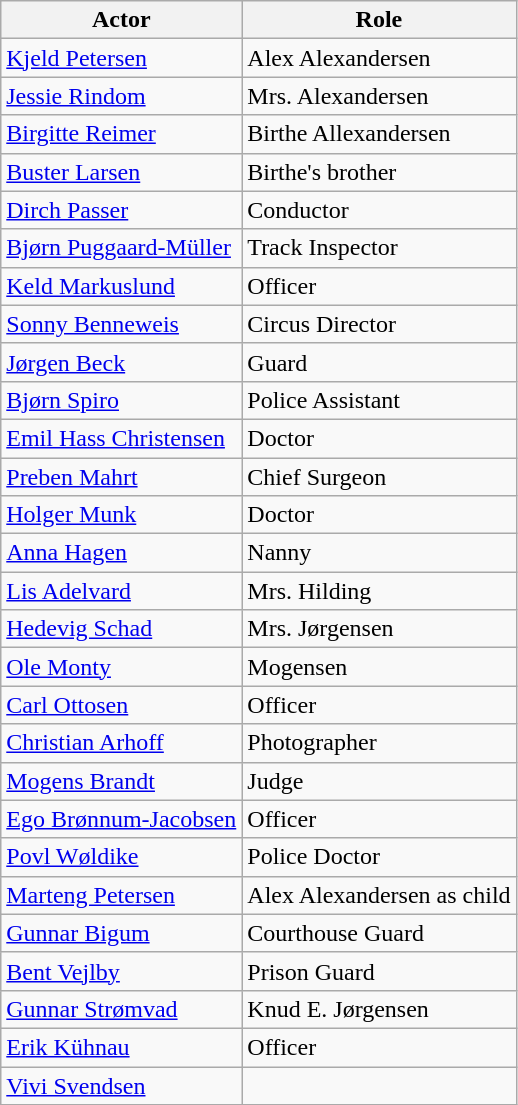<table class="wikitable">
<tr>
<th>Actor</th>
<th>Role</th>
</tr>
<tr>
<td><a href='#'>Kjeld Petersen</a></td>
<td>Alex Alexandersen</td>
</tr>
<tr>
<td><a href='#'>Jessie Rindom</a></td>
<td>Mrs. Alexandersen</td>
</tr>
<tr>
<td><a href='#'>Birgitte Reimer</a></td>
<td>Birthe Allexandersen</td>
</tr>
<tr>
<td><a href='#'>Buster Larsen</a></td>
<td>Birthe's brother</td>
</tr>
<tr>
<td><a href='#'>Dirch Passer</a></td>
<td>Conductor</td>
</tr>
<tr>
<td><a href='#'>Bjørn Puggaard-Müller</a></td>
<td>Track Inspector</td>
</tr>
<tr>
<td><a href='#'>Keld Markuslund</a></td>
<td>Officer</td>
</tr>
<tr>
<td><a href='#'>Sonny Benneweis</a></td>
<td>Circus Director</td>
</tr>
<tr>
<td><a href='#'>Jørgen Beck</a></td>
<td>Guard</td>
</tr>
<tr>
<td><a href='#'>Bjørn Spiro</a></td>
<td>Police Assistant</td>
</tr>
<tr>
<td><a href='#'>Emil Hass Christensen</a></td>
<td>Doctor</td>
</tr>
<tr>
<td><a href='#'>Preben Mahrt</a></td>
<td>Chief Surgeon</td>
</tr>
<tr>
<td><a href='#'>Holger Munk</a></td>
<td>Doctor</td>
</tr>
<tr>
<td><a href='#'>Anna Hagen</a></td>
<td>Nanny</td>
</tr>
<tr>
<td><a href='#'>Lis Adelvard</a></td>
<td>Mrs. Hilding</td>
</tr>
<tr>
<td><a href='#'>Hedevig Schad</a></td>
<td>Mrs. Jørgensen</td>
</tr>
<tr>
<td><a href='#'>Ole Monty</a></td>
<td>Mogensen</td>
</tr>
<tr>
<td><a href='#'>Carl Ottosen</a></td>
<td>Officer</td>
</tr>
<tr>
<td><a href='#'>Christian Arhoff</a></td>
<td>Photographer</td>
</tr>
<tr>
<td><a href='#'>Mogens Brandt</a></td>
<td>Judge</td>
</tr>
<tr>
<td><a href='#'>Ego Brønnum-Jacobsen</a></td>
<td>Officer</td>
</tr>
<tr>
<td><a href='#'>Povl Wøldike</a></td>
<td>Police Doctor</td>
</tr>
<tr>
<td><a href='#'>Marteng Petersen</a></td>
<td>Alex Alexandersen as child</td>
</tr>
<tr>
<td><a href='#'>Gunnar Bigum</a></td>
<td>Courthouse Guard</td>
</tr>
<tr>
<td><a href='#'>Bent Vejlby</a></td>
<td>Prison Guard</td>
</tr>
<tr>
<td><a href='#'>Gunnar Strømvad</a></td>
<td>Knud E. Jørgensen</td>
</tr>
<tr>
<td><a href='#'>Erik Kühnau</a></td>
<td>Officer</td>
</tr>
<tr>
<td><a href='#'>Vivi Svendsen</a></td>
<td></td>
</tr>
</table>
